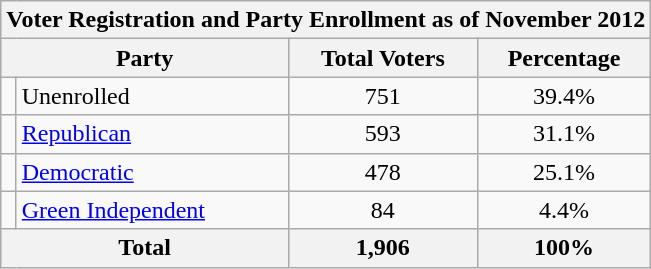<table class=wikitable>
<tr>
<th colspan = 6>Voter Registration and Party Enrollment as of November 2012</th>
</tr>
<tr>
<th colspan = 2>Party</th>
<th>Total Voters</th>
<th>Percentage</th>
</tr>
<tr>
<td></td>
<td>Unenrolled</td>
<td align = center>751</td>
<td align = center>39.4%</td>
</tr>
<tr>
<td></td>
<td><a href='#'>Republican</a></td>
<td align = center>593</td>
<td align = center>31.1%</td>
</tr>
<tr>
<td></td>
<td><a href='#'>Democratic</a></td>
<td align = center>478</td>
<td align = center>25.1%</td>
</tr>
<tr>
<td></td>
<td><a href='#'>Green Independent</a></td>
<td align = center>84</td>
<td align = center>4.4%</td>
</tr>
<tr>
<th colspan = 2>Total</th>
<th align = center>1,906</th>
<th align = center>100%</th>
</tr>
</table>
